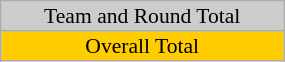<table class="wikitable" style="text-align:center; line-height: 90%; font-size:90%;" width=15% align=right>
<tr>
<td bgcolor=#cccccc align=center>Team and Round Total</td>
</tr>
<tr>
<td bgcolor=#ffcc00 align=center>Overall Total</td>
</tr>
</table>
